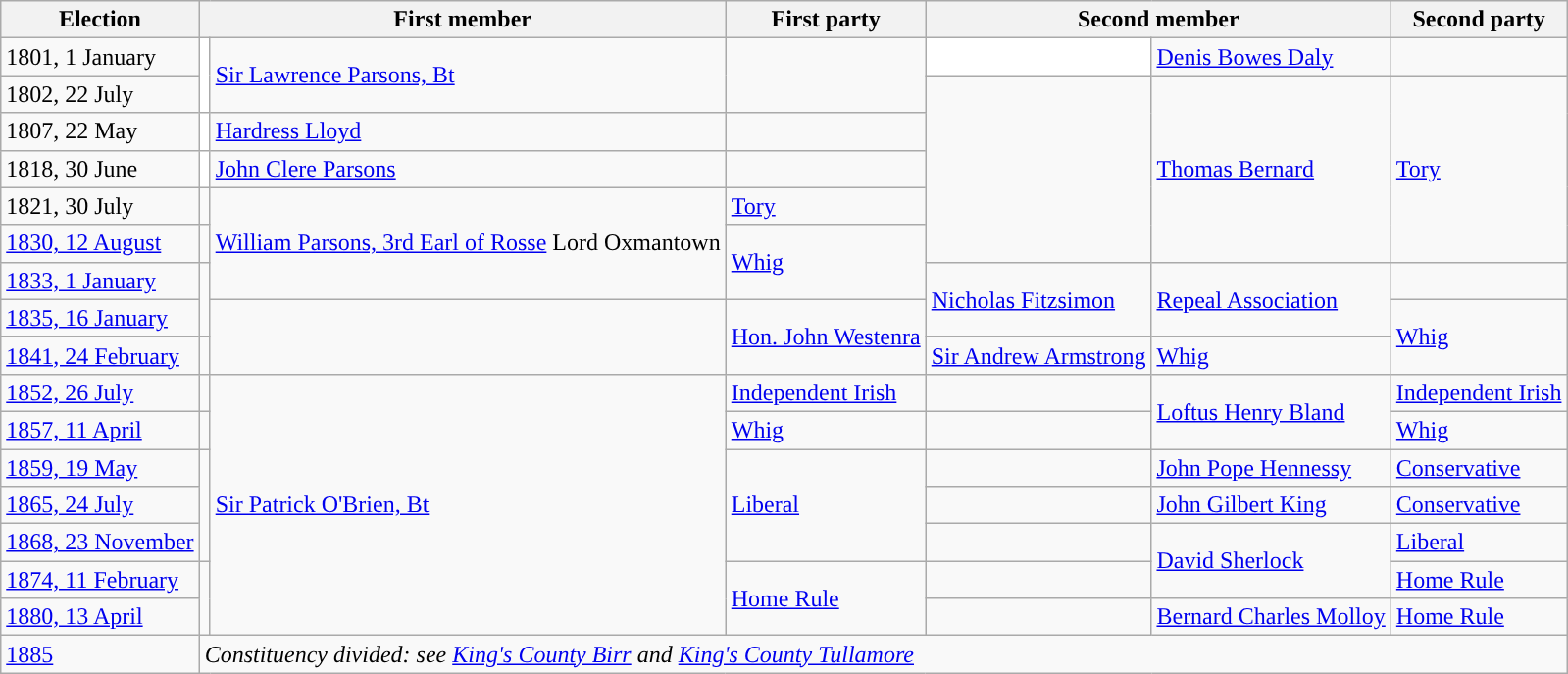<table class="wikitable">
<tr>
<th>Election</th>
<th colspan="2">First member</th>
<th>First party</th>
<th colspan="2">Second member</th>
<th>Second party</th>
</tr>
<tr>
<td>1801, 1 January</td>
<td rowspan="2" style="color:inherit;background-color: white"></td>
<td rowspan="2"><a href='#'>Sir Lawrence Parsons, Bt</a> </td>
<td rowspan="2"></td>
<td style="color:inherit;background-color: white"></td>
<td><a href='#'>Denis Bowes Daly</a>   </td>
<td></td>
</tr>
<tr>
<td>1802, 22 July</td>
<td rowspan="5" style="color:inherit;background-color: "></td>
<td rowspan="5"><a href='#'>Thomas Bernard</a>     </td>
<td rowspan="5"><a href='#'>Tory</a></td>
</tr>
<tr>
<td>1807, 22 May</td>
<td style="color:inherit;background-color: white"></td>
<td><a href='#'>Hardress Lloyd</a>   </td>
<td></td>
</tr>
<tr>
<td>1818, 30 June</td>
<td style="color:inherit;background-color: white"></td>
<td><a href='#'>John Clere Parsons</a>   </td>
<td></td>
</tr>
<tr>
<td>1821, 30 July</td>
<td style="color:inherit;background-color: "></td>
<td rowspan="3"><a href='#'>William Parsons, 3rd Earl of Rosse</a> Lord Oxmantown</td>
<td><a href='#'>Tory</a></td>
</tr>
<tr>
<td><a href='#'>1830, 12 August</a></td>
<td style="color:inherit;background-color: "></td>
<td rowspan="2"><a href='#'>Whig</a></td>
</tr>
<tr>
<td><a href='#'>1833, 1 January</a></td>
<td rowspan="2" style="color:inherit;background-color: "></td>
<td rowspan="2"><a href='#'>Nicholas Fitzsimon</a>    </td>
<td rowspan="2"><a href='#'>Repeal Association</a></td>
</tr>
<tr>
<td><a href='#'>1835, 16 January</a></td>
<td rowspan="2" style="color:inherit;background-color: "></td>
<td rowspan="2"><a href='#'>Hon. John Westenra</a>     </td>
<td rowspan="2"><a href='#'>Whig</a></td>
</tr>
<tr>
<td><a href='#'>1841, 24 February</a></td>
<td style="color:inherit;background-color: "></td>
<td><a href='#'>Sir Andrew Armstrong</a>   </td>
<td><a href='#'>Whig</a></td>
</tr>
<tr>
<td><a href='#'>1852, 26 July</a></td>
<td style="color:inherit;background-color: "></td>
<td rowspan="7"><a href='#'>Sir Patrick O'Brien, Bt</a>   </td>
<td><a href='#'>Independent Irish</a></td>
<td style="color:inherit;background-color: "></td>
<td rowspan = 2><a href='#'>Loftus Henry Bland</a>   </td>
<td><a href='#'>Independent Irish</a></td>
</tr>
<tr>
<td><a href='#'>1857, 11 April</a></td>
<td style="color:inherit;background-color: "></td>
<td><a href='#'>Whig</a></td>
<td style="color:inherit;background-color: "></td>
<td><a href='#'>Whig</a></td>
</tr>
<tr>
<td><a href='#'>1859, 19 May</a></td>
<td rowspan=3 style="color:inherit;background-color: "></td>
<td rowspan=3><a href='#'>Liberal</a></td>
<td style="color:inherit;background-color: "></td>
<td><a href='#'>John Pope Hennessy</a>   </td>
<td><a href='#'>Conservative</a></td>
</tr>
<tr>
<td><a href='#'>1865, 24 July</a></td>
<td style="color:inherit;background-color: "></td>
<td><a href='#'>John Gilbert King</a>     </td>
<td><a href='#'>Conservative</a></td>
</tr>
<tr>
<td><a href='#'>1868, 23 November</a></td>
<td style="color:inherit;background-color: "></td>
<td rowspan = 2><a href='#'>David Sherlock</a>   </td>
<td><a href='#'>Liberal</a></td>
</tr>
<tr>
<td><a href='#'>1874, 11 February</a></td>
<td rowspan=2 style="color:inherit;background-color: "></td>
<td rowspan = 2><a href='#'>Home Rule</a></td>
<td style="color:inherit;background-color: "></td>
<td><a href='#'>Home Rule</a></td>
</tr>
<tr>
<td><a href='#'>1880, 13 April</a></td>
<td style="color:inherit;background-color: "></td>
<td><a href='#'>Bernard Charles Molloy</a>   </td>
<td><a href='#'>Home Rule</a></td>
</tr>
<tr>
<td><a href='#'>1885</a></td>
<td colspan="6"><em>Constituency divided: see <a href='#'>King's County Birr</a> and <a href='#'>King's County Tullamore</a></em></td>
</tr>
</table>
